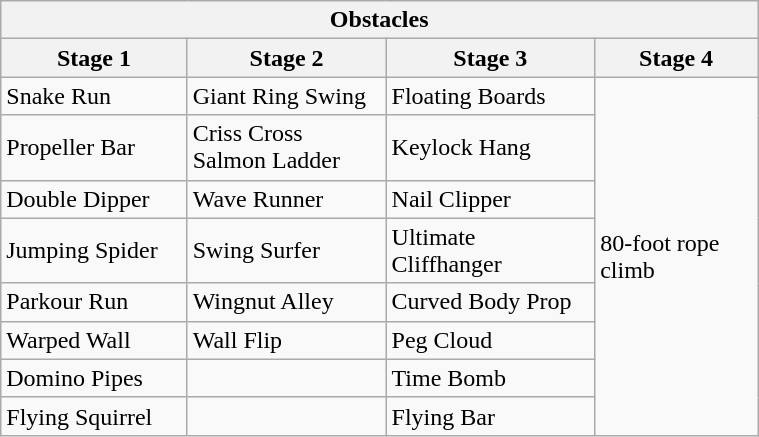<table class="wikitable" style="width:40%; text-align=center;">
<tr>
<th colspan="4">Obstacles</th>
</tr>
<tr>
<th>Stage 1</th>
<th>Stage 2</th>
<th>Stage 3</th>
<th>Stage 4</th>
</tr>
<tr>
<td style="width:10%;">Snake Run</td>
<td style="width:10%;">Giant Ring Swing</td>
<td style="width:10%;">Floating Boards</td>
<td style="width:10%;" rowspan="8">80-foot rope climb</td>
</tr>
<tr>
<td style="width:10%;">Propeller Bar</td>
<td style="width:12%;">Criss Cross Salmon Ladder</td>
<td style="width:10%;">Keylock Hang</td>
</tr>
<tr>
<td style="width:10%;">Double Dipper</td>
<td style="width:10%;">Wave Runner</td>
<td style="width:10%;">Nail Clipper</td>
</tr>
<tr>
<td style="width:10%;">Jumping Spider</td>
<td style="width:10%;">Swing Surfer</td>
<td style="width:10%;">Ultimate Cliffhanger</td>
</tr>
<tr>
<td style="width:10%;">Parkour Run</td>
<td style="width:10%;">Wingnut Alley</td>
<td style="width:10%;">Curved Body Prop</td>
</tr>
<tr>
<td style="width:10%;">Warped Wall</td>
<td style="width:10%;">Wall Flip</td>
<td style="width:10%;">Peg Cloud</td>
</tr>
<tr>
<td style="width:10%;">Domino Pipes</td>
<td></td>
<td style="width:10%;">Time Bomb</td>
</tr>
<tr>
<td style="width:10%;">Flying Squirrel</td>
<td></td>
<td style="width:10%;">Flying Bar</td>
</tr>
</table>
